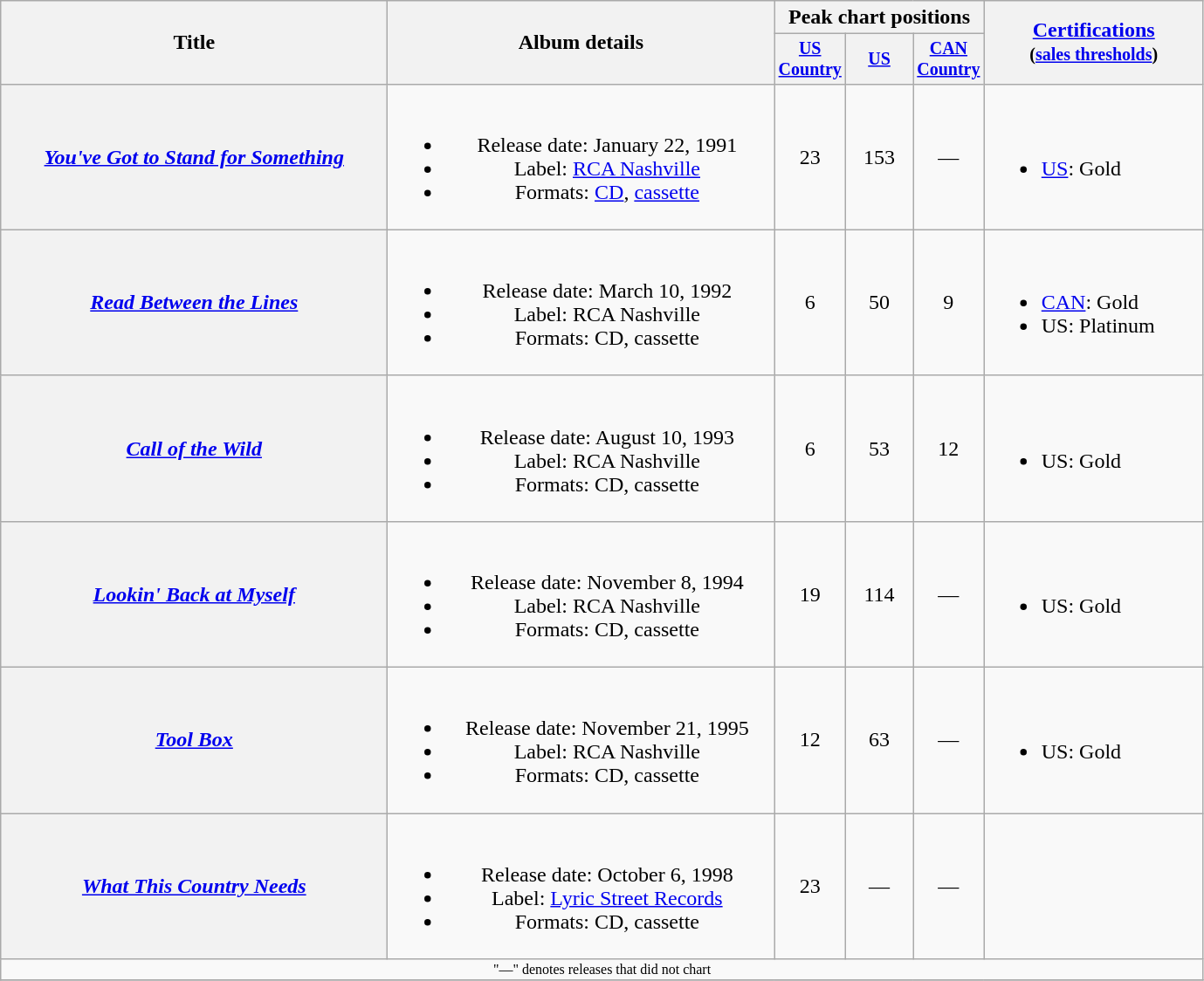<table class="wikitable plainrowheaders" style="text-align:center;">
<tr>
<th rowspan="2" style="width:18em;">Title</th>
<th rowspan="2" style="width:18em;">Album details</th>
<th colspan="3">Peak chart positions</th>
<th rowspan="2" style="width:10em;"><a href='#'>Certifications</a><br><small>(<a href='#'>sales thresholds</a>)</small></th>
</tr>
<tr style="font-size:smaller;">
<th width="45"><a href='#'>US Country</a><br></th>
<th width="45"><a href='#'>US</a><br></th>
<th width="45"><a href='#'>CAN Country</a><br></th>
</tr>
<tr>
<th scope="row"><em><a href='#'>You've Got to Stand for Something</a></em></th>
<td><br><ul><li>Release date: January 22, 1991</li><li>Label: <a href='#'>RCA Nashville</a></li><li>Formats: <a href='#'>CD</a>, <a href='#'>cassette</a></li></ul></td>
<td>23</td>
<td>153</td>
<td>—</td>
<td align="left"><br><ul><li><a href='#'>US</a>: Gold</li></ul></td>
</tr>
<tr>
<th scope="row"><em><a href='#'>Read Between the Lines</a></em></th>
<td><br><ul><li>Release date: March 10, 1992</li><li>Label: RCA Nashville</li><li>Formats: CD, cassette</li></ul></td>
<td>6</td>
<td>50</td>
<td>9</td>
<td align="left"><br><ul><li><a href='#'>CAN</a>: Gold</li><li>US: Platinum</li></ul></td>
</tr>
<tr>
<th scope="row"><em><a href='#'>Call of the Wild</a></em></th>
<td><br><ul><li>Release date: August 10, 1993</li><li>Label: RCA Nashville</li><li>Formats: CD, cassette</li></ul></td>
<td>6</td>
<td>53</td>
<td>12</td>
<td align="left"><br><ul><li>US: Gold</li></ul></td>
</tr>
<tr>
<th scope="row"><em><a href='#'>Lookin' Back at Myself</a></em></th>
<td><br><ul><li>Release date: November 8, 1994</li><li>Label: RCA Nashville</li><li>Formats: CD, cassette</li></ul></td>
<td>19</td>
<td>114</td>
<td>—</td>
<td align="left"><br><ul><li>US: Gold</li></ul></td>
</tr>
<tr>
<th scope="row"><em><a href='#'>Tool Box</a></em></th>
<td><br><ul><li>Release date: November 21, 1995</li><li>Label: RCA Nashville</li><li>Formats: CD, cassette</li></ul></td>
<td>12</td>
<td>63</td>
<td>—</td>
<td align="left"><br><ul><li>US: Gold</li></ul></td>
</tr>
<tr>
<th scope="row"><em><a href='#'>What This Country Needs</a></em></th>
<td><br><ul><li>Release date: October 6, 1998</li><li>Label: <a href='#'>Lyric Street Records</a></li><li>Formats: CD, cassette</li></ul></td>
<td>23</td>
<td>—</td>
<td>—</td>
<td></td>
</tr>
<tr>
<td colspan="10" style="font-size:8pt">"—" denotes releases that did not chart</td>
</tr>
<tr>
</tr>
</table>
